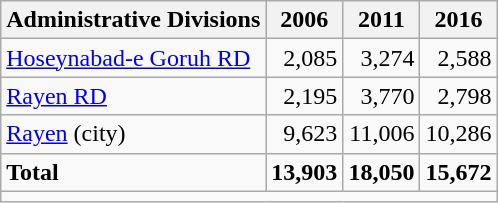<table class="wikitable">
<tr>
<th>Administrative Divisions</th>
<th>2006</th>
<th>2011</th>
<th>2016</th>
</tr>
<tr>
<td><a href='#'>Hoseynabad-e Goruh RD</a></td>
<td style="text-align: right;">2,085</td>
<td style="text-align: right;">3,274</td>
<td style="text-align: right;">2,588</td>
</tr>
<tr>
<td><a href='#'>Rayen RD</a></td>
<td style="text-align: right;">2,195</td>
<td style="text-align: right;">3,770</td>
<td style="text-align: right;">2,798</td>
</tr>
<tr>
<td><a href='#'>Rayen</a> (city)</td>
<td style="text-align: right;">9,623</td>
<td style="text-align: right;">11,006</td>
<td style="text-align: right;">10,286</td>
</tr>
<tr>
<td><strong>Total</strong></td>
<td style="text-align: right;"><strong>13,903</strong></td>
<td style="text-align: right;"><strong>18,050</strong></td>
<td style="text-align: right;"><strong>15,672</strong></td>
</tr>
<tr>
<td colspan=4></td>
</tr>
</table>
